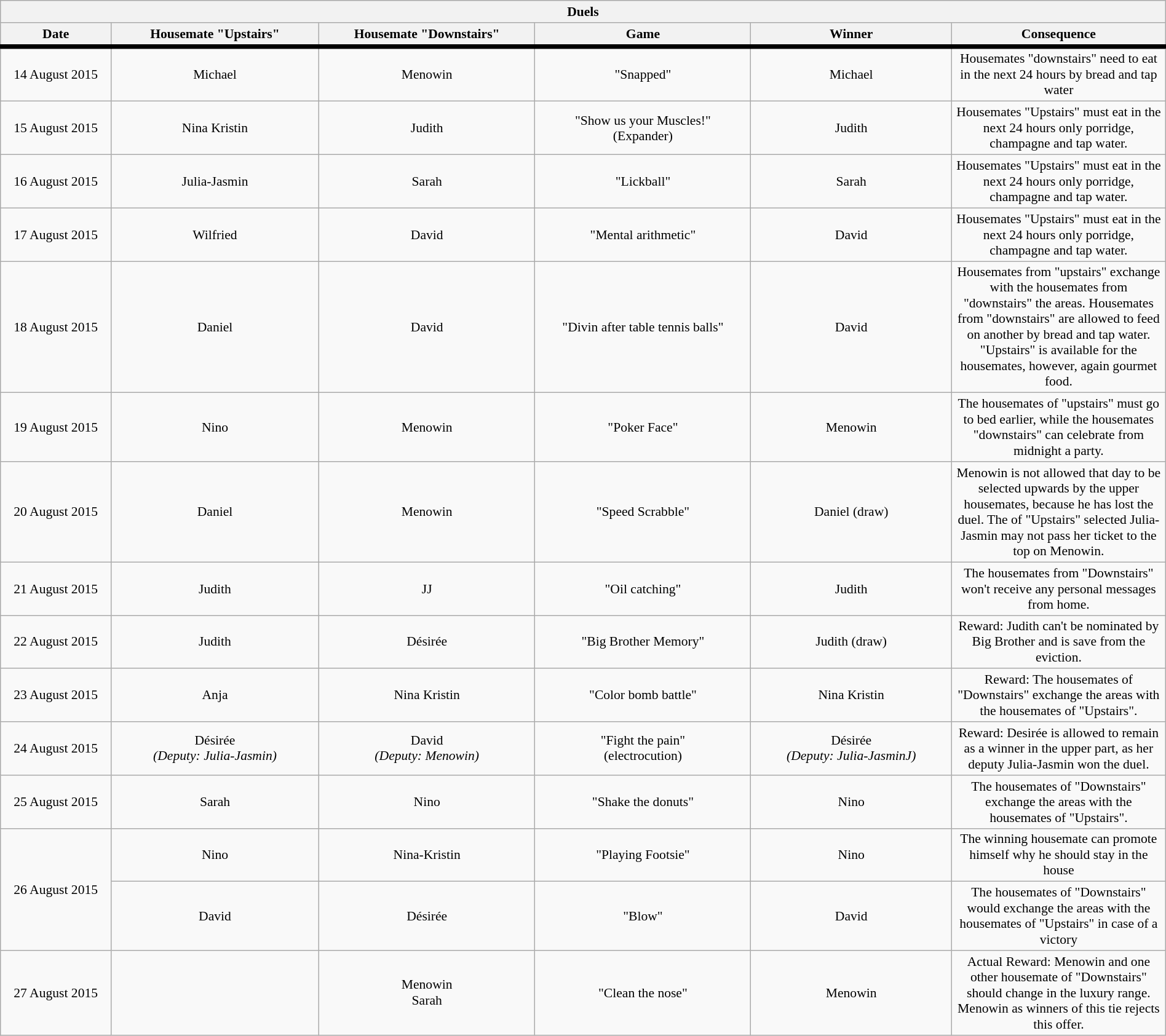<table class="wikitable" style="width:100%; text-align:center; font-size:90%;">
<tr>
<th colspan="6">Duels</th>
</tr>
<tr class="hintergrundfarbe5">
<th width="200px">Date</th>
<th width="400px">Housemate "Upstairs"</th>
<th width="400px">Housemate "Downstairs"</th>
<th width="400px">Game</th>
<th width="400px">Winner</th>
<th width="400px">Consequence</th>
</tr>
<tr style="border-top:5px solid #000000;">
<td>14 August 2015</td>
<td>Michael</td>
<td>Menowin</td>
<td>"Snapped"</td>
<td>Michael</td>
<td>Housemates "downstairs" need to eat in the next 24 hours by bread and tap water</td>
</tr>
<tr>
<td>15 August 2015</td>
<td>Nina Kristin</td>
<td>Judith</td>
<td>"Show us your Muscles!"<br>(Expander)</td>
<td>Judith</td>
<td>Housemates "Upstairs" must eat in the next 24 hours only porridge, champagne and tap water.</td>
</tr>
<tr>
<td>16 August 2015</td>
<td>Julia-Jasmin</td>
<td>Sarah</td>
<td>"Lickball"</td>
<td>Sarah</td>
<td>Housemates "Upstairs" must eat in the next 24 hours only porridge, champagne and tap water.</td>
</tr>
<tr>
<td>17 August 2015</td>
<td>Wilfried</td>
<td>David</td>
<td>"Mental arithmetic"</td>
<td>David</td>
<td>Housemates "Upstairs" must eat in the next 24 hours only porridge, champagne and tap water.</td>
</tr>
<tr>
<td>18 August 2015</td>
<td>Daniel</td>
<td>David</td>
<td>"Divin after table tennis balls"</td>
<td>David</td>
<td>Housemates from "upstairs" exchange with the housemates from "downstairs" the areas. Housemates from "downstairs" are allowed to feed on another by bread and tap water. "Upstairs" is available for the housemates, however, again gourmet food.</td>
</tr>
<tr>
<td>19 August 2015</td>
<td>Nino</td>
<td>Menowin</td>
<td>"Poker Face"</td>
<td>Menowin</td>
<td>The housemates of "upstairs" must go to bed earlier, while the housemates "downstairs" can celebrate from midnight a party.</td>
</tr>
<tr>
<td>20 August 2015</td>
<td>Daniel</td>
<td>Menowin</td>
<td>"Speed Scrabble"</td>
<td>Daniel (draw)</td>
<td>Menowin is not allowed that day to be selected upwards by the upper housemates, because he has lost the duel. The of "Upstairs" selected Julia-Jasmin may not pass her ticket to the top on Menowin.</td>
</tr>
<tr>
<td>21 August 2015</td>
<td>Judith</td>
<td>JJ</td>
<td>"Oil catching"</td>
<td>Judith</td>
<td>The housemates from "Downstairs" won't receive any personal messages from home.</td>
</tr>
<tr>
<td>22 August 2015</td>
<td>Judith</td>
<td>Désirée</td>
<td>"Big Brother Memory"</td>
<td>Judith (draw)</td>
<td>Reward: Judith can't be nominated by Big Brother and is save from the eviction.</td>
</tr>
<tr>
<td>23 August 2015</td>
<td>Anja</td>
<td>Nina Kristin</td>
<td>"Color bomb battle"</td>
<td>Nina Kristin</td>
<td>Reward: The housemates of "Downstairs" exchange the areas with the housemates of "Upstairs".</td>
</tr>
<tr>
<td>24 August 2015</td>
<td>Désirée<br><em>(Deputy: Julia-Jasmin)</em></td>
<td>David<br><em>(Deputy: Menowin)</em></td>
<td>"Fight the pain" <br> (electrocution)</td>
<td>Désirée<br><em>(Deputy: Julia-JasminJ)</em></td>
<td>Reward: Desirée is allowed to remain as a winner in the upper part, as her deputy Julia-Jasmin won the duel.</td>
</tr>
<tr>
<td>25 August 2015</td>
<td>Sarah</td>
<td>Nino</td>
<td>"Shake the donuts"</td>
<td>Nino</td>
<td>The housemates of "Downstairs" exchange the areas with the housemates of "Upstairs".</td>
</tr>
<tr>
<td rowspan=2>26 August 2015</td>
<td>Nino</td>
<td>Nina-Kristin</td>
<td>"Playing Footsie"</td>
<td>Nino</td>
<td>The winning housemate can promote himself why he should stay in the house</td>
</tr>
<tr>
<td>David</td>
<td>Désirée</td>
<td>"Blow"</td>
<td>David</td>
<td>The housemates of "Downstairs" would exchange the areas with the housemates of "Upstairs" in case of a victory</td>
</tr>
<tr>
<td>27 August 2015</td>
<td></td>
<td>Menowin<br>Sarah</td>
<td>"Clean the nose"</td>
<td>Menowin</td>
<td>Actual Reward: Menowin and one other housemate of "Downstairs" should change in the luxury range. Menowin as winners of this tie rejects this offer.</td>
</tr>
</table>
